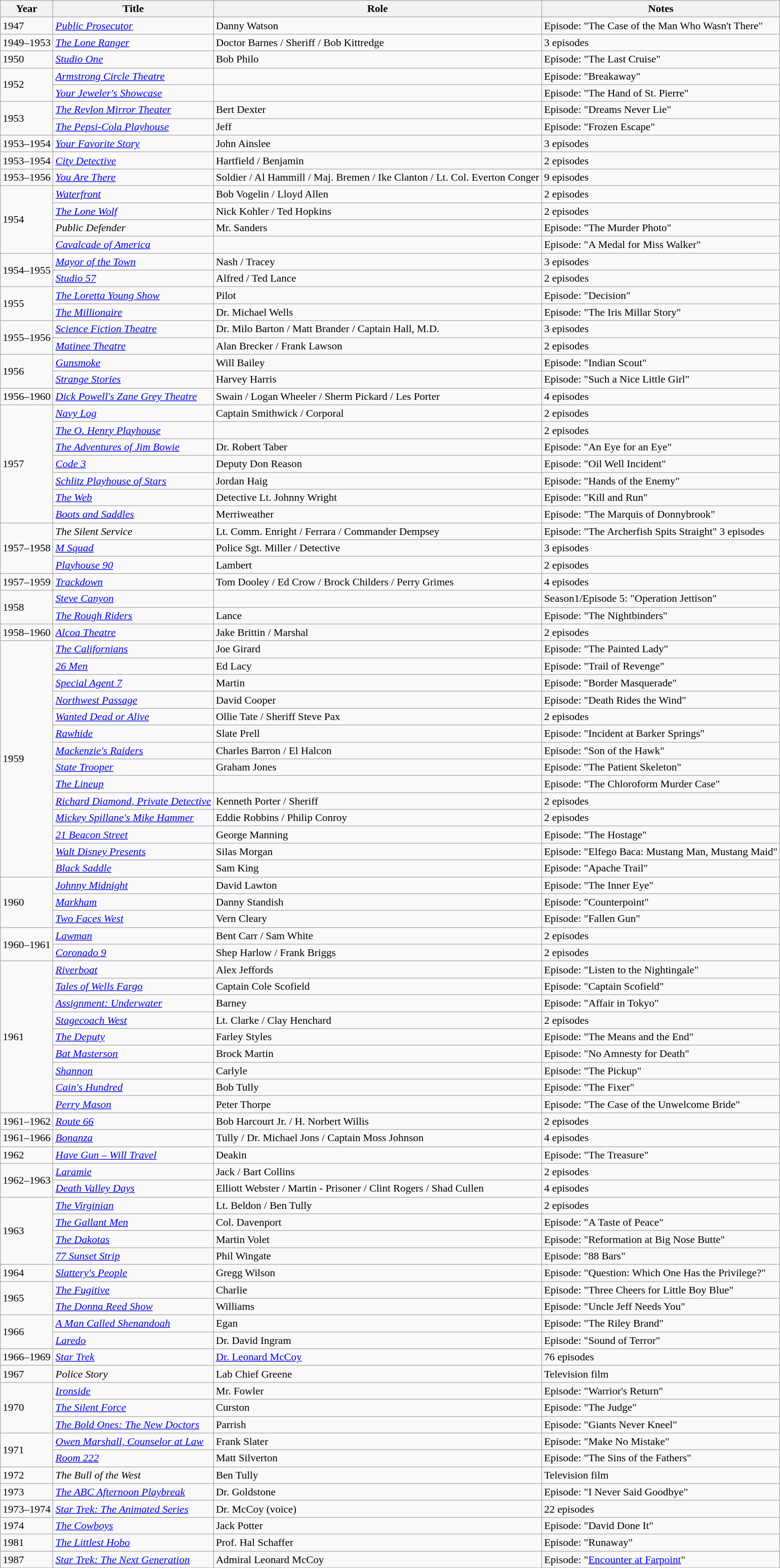<table class="wikitable sortable">
<tr>
<th>Year</th>
<th>Title</th>
<th>Role</th>
<th class="unsortable">Notes</th>
</tr>
<tr>
<td>1947</td>
<td><em><a href='#'>Public Prosecutor</a></em></td>
<td>Danny Watson</td>
<td>Episode: "The Case of the Man Who Wasn't There"</td>
</tr>
<tr>
<td>1949–1953</td>
<td><em><a href='#'>The Lone Ranger</a></em></td>
<td>Doctor Barnes / Sheriff / Bob Kittredge</td>
<td>3 episodes</td>
</tr>
<tr>
<td>1950</td>
<td><em><a href='#'>Studio One</a></em></td>
<td>Bob Philo</td>
<td>Episode: "The Last Cruise"</td>
</tr>
<tr>
<td rowspan="2">1952</td>
<td><em><a href='#'>Armstrong Circle Theatre</a></em></td>
<td></td>
<td>Episode: "Breakaway"</td>
</tr>
<tr>
<td><em><a href='#'>Your Jeweler's Showcase</a></em></td>
<td></td>
<td>Episode: "The Hand of St. Pierre"</td>
</tr>
<tr>
<td rowspan="2">1953</td>
<td><em><a href='#'>The Revlon Mirror Theater</a></em></td>
<td>Bert Dexter</td>
<td>Episode: "Dreams Never Lie"</td>
</tr>
<tr>
<td><em><a href='#'>The Pepsi-Cola Playhouse</a></em></td>
<td>Jeff</td>
<td>Episode: "Frozen Escape"</td>
</tr>
<tr>
<td>1953–1954</td>
<td><em><a href='#'>Your Favorite Story</a></em></td>
<td>John Ainslee</td>
<td>3 episodes</td>
</tr>
<tr>
<td>1953–1954</td>
<td><em><a href='#'>City Detective</a></em></td>
<td>Hartfield / Benjamin</td>
<td>2 episodes</td>
</tr>
<tr>
<td>1953–1956</td>
<td><em><a href='#'>You Are There</a></em></td>
<td>Soldier / Al Hammill / Maj. Bremen / Ike Clanton / Lt. Col. Everton Conger</td>
<td>9 episodes</td>
</tr>
<tr>
<td rowspan="4">1954</td>
<td><em><a href='#'>Waterfront</a></em></td>
<td>Bob Vogelin / Lloyd Allen</td>
<td>2 episodes</td>
</tr>
<tr>
<td><em><a href='#'>The Lone Wolf</a></em></td>
<td>Nick Kohler / Ted Hopkins</td>
<td>2 episodes</td>
</tr>
<tr>
<td><em>Public Defender</em></td>
<td>Mr. Sanders</td>
<td>Episode: "The Murder Photo"</td>
</tr>
<tr>
<td><em><a href='#'>Cavalcade of America</a></em></td>
<td></td>
<td>Episode: "A Medal for Miss Walker"</td>
</tr>
<tr>
<td rowspan="2">1954–1955</td>
<td><em><a href='#'>Mayor of the Town</a></em></td>
<td>Nash / Tracey</td>
<td>3 episodes</td>
</tr>
<tr>
<td><em><a href='#'>Studio 57</a></em></td>
<td>Alfred / Ted Lance</td>
<td>2 episodes</td>
</tr>
<tr>
<td rowspan="2">1955</td>
<td><em><a href='#'>The Loretta Young Show</a></em></td>
<td>Pilot</td>
<td>Episode: "Decision"</td>
</tr>
<tr>
<td><em><a href='#'>The Millionaire</a></em></td>
<td>Dr. Michael Wells</td>
<td>Episode: "The Iris Millar Story"</td>
</tr>
<tr>
<td rowspan="2">1955–1956</td>
<td><em><a href='#'>Science Fiction Theatre</a></em></td>
<td>Dr. Milo Barton / Matt Brander / Captain Hall, M.D.</td>
<td>3 episodes</td>
</tr>
<tr>
<td><em><a href='#'>Matinee Theatre</a></em></td>
<td>Alan Brecker / Frank Lawson</td>
<td>2 episodes</td>
</tr>
<tr>
<td rowspan="2">1956</td>
<td><em><a href='#'>Gunsmoke</a></em></td>
<td>Will Bailey</td>
<td>Episode: "Indian Scout"</td>
</tr>
<tr>
<td><em><a href='#'>Strange Stories</a></em></td>
<td>Harvey Harris</td>
<td>Episode: "Such a Nice Little Girl"</td>
</tr>
<tr>
<td>1956–1960</td>
<td><em><a href='#'>Dick Powell's Zane Grey Theatre</a></em></td>
<td>Swain / Logan Wheeler / Sherm Pickard / Les Porter</td>
<td>4 episodes</td>
</tr>
<tr>
<td rowspan="7">1957</td>
<td><em><a href='#'>Navy Log</a></em></td>
<td>Captain Smithwick / Corporal</td>
<td>2 episodes</td>
</tr>
<tr>
<td><em><a href='#'>The O. Henry Playhouse</a></em></td>
<td></td>
<td>2 episodes</td>
</tr>
<tr>
<td><em><a href='#'>The Adventures of Jim Bowie</a></em></td>
<td>Dr. Robert Taber</td>
<td>Episode: "An Eye for an Eye"</td>
</tr>
<tr>
<td><em><a href='#'>Code 3</a></em></td>
<td>Deputy Don Reason</td>
<td>Episode: "Oil Well Incident"</td>
</tr>
<tr>
<td><em><a href='#'>Schlitz Playhouse of Stars</a></em></td>
<td>Jordan Haig</td>
<td>Episode: "Hands of the Enemy"</td>
</tr>
<tr>
<td><em><a href='#'>The Web</a></em></td>
<td>Detective Lt. Johnny Wright</td>
<td>Episode: "Kill and Run"</td>
</tr>
<tr>
<td><em><a href='#'>Boots and Saddles</a></em></td>
<td>Merriweather</td>
<td>Episode: "The Marquis of Donnybrook"</td>
</tr>
<tr>
<td rowspan="3">1957–1958</td>
<td><em>The Silent Service</em></td>
<td>Lt. Comm. Enright / Ferrara / Commander Dempsey</td>
<td>Episode: "The Archerfish Spits Straight" 3 episodes</td>
</tr>
<tr>
<td><em><a href='#'>M Squad</a></em></td>
<td>Police Sgt. Miller / Detective</td>
<td>3 episodes</td>
</tr>
<tr>
<td><em><a href='#'>Playhouse 90</a></em></td>
<td>Lambert</td>
<td>2 episodes</td>
</tr>
<tr>
<td>1957–1959</td>
<td><em><a href='#'>Trackdown</a></em></td>
<td>Tom Dooley / Ed Crow / Brock Childers / Perry Grimes</td>
<td>4 episodes</td>
</tr>
<tr>
<td rowspan="2">1958</td>
<td><em><a href='#'>Steve Canyon</a></em></td>
<td></td>
<td>Season1/Episode 5: "Operation Jettison"</td>
</tr>
<tr>
<td><em><a href='#'>The Rough Riders</a></em></td>
<td>Lance</td>
<td>Episode: "The Nightbinders"</td>
</tr>
<tr>
<td>1958–1960</td>
<td><em><a href='#'>Alcoa Theatre</a></em></td>
<td>Jake Brittin / Marshal</td>
<td>2 episodes</td>
</tr>
<tr>
<td rowspan="14">1959</td>
<td><em><a href='#'>The Californians</a></em></td>
<td>Joe Girard</td>
<td>Episode: "The Painted Lady"</td>
</tr>
<tr>
<td><em><a href='#'>26 Men</a></em></td>
<td>Ed Lacy</td>
<td>Episode: "Trail of Revenge"</td>
</tr>
<tr>
<td><em><a href='#'>Special Agent 7</a></em></td>
<td>Martin</td>
<td>Episode: "Border Masquerade"</td>
</tr>
<tr>
<td><em><a href='#'>Northwest Passage</a></em></td>
<td>David Cooper</td>
<td>Episode: "Death Rides the Wind"</td>
</tr>
<tr>
<td><em><a href='#'>Wanted Dead or Alive</a></em></td>
<td>Ollie Tate / Sheriff Steve Pax</td>
<td>2 episodes</td>
</tr>
<tr>
<td><em><a href='#'>Rawhide</a></em></td>
<td>Slate Prell</td>
<td>Episode: "Incident at Barker Springs"</td>
</tr>
<tr>
<td><em><a href='#'>Mackenzie's Raiders</a></em></td>
<td>Charles Barron / El Halcon</td>
<td>Episode: "Son of the Hawk"</td>
</tr>
<tr>
<td><em><a href='#'>State Trooper</a></em></td>
<td>Graham Jones</td>
<td>Episode: "The Patient Skeleton"</td>
</tr>
<tr>
<td><em><a href='#'>The Lineup</a></em></td>
<td></td>
<td>Episode: "The Chloroform Murder Case"</td>
</tr>
<tr>
<td><em><a href='#'>Richard Diamond, Private Detective</a></em></td>
<td>Kenneth Porter / Sheriff</td>
<td>2 episodes</td>
</tr>
<tr>
<td><em><a href='#'>Mickey Spillane's Mike Hammer</a></em></td>
<td>Eddie Robbins / Philip Conroy</td>
<td>2 episodes</td>
</tr>
<tr>
<td><em><a href='#'>21 Beacon Street</a></em></td>
<td>George Manning</td>
<td>Episode: "The Hostage"</td>
</tr>
<tr>
<td><em><a href='#'>Walt Disney Presents</a></em></td>
<td>Silas Morgan</td>
<td>Episode: "Elfego Baca: Mustang Man, Mustang Maid"</td>
</tr>
<tr>
<td><em><a href='#'>Black Saddle</a></em></td>
<td>Sam King</td>
<td>Episode: "Apache Trail"</td>
</tr>
<tr>
<td rowspan="3">1960</td>
<td><em><a href='#'>Johnny Midnight</a></em></td>
<td>David Lawton</td>
<td>Episode: "The Inner Eye"</td>
</tr>
<tr>
<td><em><a href='#'>Markham</a></em></td>
<td>Danny Standish</td>
<td>Episode: "Counterpoint"</td>
</tr>
<tr>
<td><em><a href='#'>Two Faces West</a></em></td>
<td>Vern Cleary</td>
<td>Episode: "Fallen Gun"</td>
</tr>
<tr>
<td rowspan="2">1960–1961</td>
<td><em><a href='#'>Lawman</a></em></td>
<td>Bent Carr / Sam White</td>
<td>2 episodes</td>
</tr>
<tr>
<td><em><a href='#'>Coronado 9</a></em></td>
<td>Shep Harlow / Frank Briggs</td>
<td>2 episodes</td>
</tr>
<tr>
<td rowspan="9">1961</td>
<td><em><a href='#'>Riverboat</a></em></td>
<td>Alex Jeffords</td>
<td>Episode: "Listen to the Nightingale"</td>
</tr>
<tr>
<td><em><a href='#'>Tales of Wells Fargo</a></em></td>
<td>Captain Cole Scofield</td>
<td>Episode: "Captain Scofield"</td>
</tr>
<tr>
<td><em><a href='#'>Assignment: Underwater</a></em></td>
<td>Barney</td>
<td>Episode: "Affair in Tokyo"</td>
</tr>
<tr>
<td><em><a href='#'>Stagecoach West</a></em></td>
<td>Lt. Clarke / Clay Henchard</td>
<td>2 episodes</td>
</tr>
<tr>
<td><em><a href='#'>The Deputy</a></em></td>
<td>Farley Styles</td>
<td>Episode: "The Means and the End"</td>
</tr>
<tr>
<td><em><a href='#'>Bat Masterson</a></em></td>
<td>Brock Martin</td>
<td>Episode: "No Amnesty for Death"</td>
</tr>
<tr>
<td><em><a href='#'>Shannon</a></em></td>
<td>Carlyle</td>
<td>Episode: "The Pickup"</td>
</tr>
<tr>
<td><em><a href='#'>Cain's Hundred</a></em></td>
<td>Bob Tully</td>
<td>Episode: "The Fixer"</td>
</tr>
<tr>
<td><em><a href='#'>Perry Mason</a></em></td>
<td>Peter Thorpe</td>
<td>Episode: "The Case of the Unwelcome Bride"</td>
</tr>
<tr>
<td>1961–1962</td>
<td><em><a href='#'>Route 66</a></em></td>
<td>Bob Harcourt Jr. / H. Norbert Willis</td>
<td>2 episodes</td>
</tr>
<tr>
<td>1961–1966</td>
<td><em><a href='#'>Bonanza</a></em></td>
<td>Tully / Dr. Michael Jons / Captain Moss Johnson</td>
<td>4 episodes</td>
</tr>
<tr>
<td>1962</td>
<td><em><a href='#'>Have Gun – Will Travel</a></em></td>
<td>Deakin</td>
<td>Episode: "The Treasure"</td>
</tr>
<tr>
<td rowspan="2">1962–1963</td>
<td><em><a href='#'>Laramie</a></em></td>
<td>Jack / Bart Collins</td>
<td>2 episodes</td>
</tr>
<tr>
<td><em><a href='#'>Death Valley Days</a></em></td>
<td>Elliott Webster / Martin - Prisoner / Clint Rogers / Shad Cullen</td>
<td>4 episodes</td>
</tr>
<tr>
<td rowspan="4">1963</td>
<td><em><a href='#'>The Virginian</a></em></td>
<td>Lt. Beldon / Ben Tully</td>
<td>2 episodes</td>
</tr>
<tr>
<td><em><a href='#'>The Gallant Men</a></em></td>
<td>Col. Davenport</td>
<td>Episode: "A Taste of Peace"</td>
</tr>
<tr>
<td><em><a href='#'>The Dakotas</a></em></td>
<td>Martin Volet</td>
<td>Episode: "Reformation at Big Nose Butte"</td>
</tr>
<tr>
<td><em><a href='#'>77 Sunset Strip</a></em></td>
<td>Phil Wingate</td>
<td>Episode: "88 Bars"</td>
</tr>
<tr>
<td>1964</td>
<td><em><a href='#'>Slattery's People</a></em></td>
<td>Gregg Wilson</td>
<td>Episode: "Question: Which One Has the Privilege?"</td>
</tr>
<tr>
<td rowspan="2">1965</td>
<td><em><a href='#'>The Fugitive</a></em></td>
<td>Charlie</td>
<td>Episode: "Three Cheers for Little Boy Blue"</td>
</tr>
<tr>
<td><em><a href='#'>The Donna Reed Show</a></em></td>
<td>Williams</td>
<td>Episode: "Uncle Jeff Needs You"</td>
</tr>
<tr>
<td rowspan="2">1966</td>
<td><em><a href='#'>A Man Called Shenandoah</a></em></td>
<td>Egan</td>
<td>Episode: "The Riley Brand"</td>
</tr>
<tr>
<td><em><a href='#'>Laredo</a></em></td>
<td>Dr. David Ingram</td>
<td>Episode: "Sound of Terror"</td>
</tr>
<tr>
<td>1966–1969</td>
<td><em><a href='#'>Star Trek</a></em></td>
<td><a href='#'>Dr. Leonard McCoy</a></td>
<td>76 episodes</td>
</tr>
<tr>
<td>1967</td>
<td><em>Police Story</em></td>
<td>Lab Chief Greene</td>
<td>Television film</td>
</tr>
<tr>
<td rowspan="3">1970</td>
<td><em><a href='#'>Ironside</a></em></td>
<td>Mr. Fowler</td>
<td>Episode: "Warrior's Return"</td>
</tr>
<tr>
<td><em><a href='#'>The Silent Force</a></em></td>
<td>Curston</td>
<td>Episode: "The Judge"</td>
</tr>
<tr>
<td><em><a href='#'>The Bold Ones: The New Doctors</a></em></td>
<td>Parrish</td>
<td>Episode: "Giants Never Kneel"</td>
</tr>
<tr>
<td rowspan="2">1971</td>
<td><em><a href='#'>Owen Marshall, Counselor at Law</a></em></td>
<td>Frank Slater</td>
<td>Episode: "Make No Mistake"</td>
</tr>
<tr>
<td><em><a href='#'>Room 222</a></em></td>
<td>Matt Silverton</td>
<td>Episode: "The Sins of the Fathers"</td>
</tr>
<tr>
<td>1972</td>
<td><em>The Bull of the West</em></td>
<td>Ben Tully</td>
<td>Television film</td>
</tr>
<tr>
<td>1973</td>
<td><em><a href='#'>The ABC Afternoon Playbreak</a></em></td>
<td>Dr. Goldstone</td>
<td>Episode: "I Never Said Goodbye"</td>
</tr>
<tr>
<td>1973–1974</td>
<td><em><a href='#'>Star Trek: The Animated Series</a></em></td>
<td>Dr. McCoy (voice)</td>
<td>22 episodes</td>
</tr>
<tr>
<td>1974</td>
<td><em><a href='#'>The Cowboys</a></em></td>
<td>Jack Potter</td>
<td>Episode: "David Done It"</td>
</tr>
<tr>
<td>1981</td>
<td><em><a href='#'>The Littlest Hobo</a></em></td>
<td>Prof. Hal Schaffer</td>
<td>Episode: "Runaway"</td>
</tr>
<tr>
<td>1987</td>
<td><em><a href='#'>Star Trek: The Next Generation</a></em></td>
<td>Admiral Leonard McCoy</td>
<td>Episode: "<a href='#'>Encounter at Farpoint</a>"</td>
</tr>
</table>
